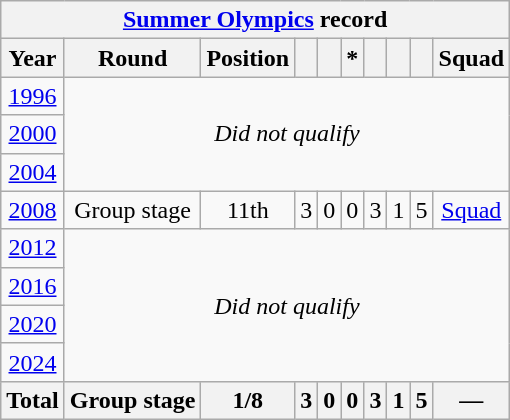<table class="wikitable" style="text-align: center;">
<tr>
<th colspan="10"><a href='#'>Summer Olympics</a> record</th>
</tr>
<tr>
<th>Year</th>
<th>Round</th>
<th>Position</th>
<th></th>
<th></th>
<th>*</th>
<th></th>
<th></th>
<th></th>
<th>Squad</th>
</tr>
<tr>
<td> <a href='#'>1996</a></td>
<td rowspan=3 colspan=9><em>Did not qualify</em></td>
</tr>
<tr>
<td> <a href='#'>2000</a></td>
</tr>
<tr>
<td> <a href='#'>2004</a></td>
</tr>
<tr>
<td> <a href='#'>2008</a></td>
<td>Group stage</td>
<td>11th</td>
<td>3</td>
<td>0</td>
<td>0</td>
<td>3</td>
<td>1</td>
<td>5</td>
<td><a href='#'>Squad</a></td>
</tr>
<tr>
<td> <a href='#'>2012</a></td>
<td rowspan=4 colspan=9><em>Did not qualify</em></td>
</tr>
<tr>
<td> <a href='#'>2016</a></td>
</tr>
<tr>
<td> <a href='#'>2020</a></td>
</tr>
<tr>
<td> <a href='#'>2024</a></td>
</tr>
<tr>
<th><strong>Total</strong></th>
<th><strong>Group stage</strong></th>
<th><strong>1/8</strong></th>
<th><strong>3</strong></th>
<th><strong>0</strong></th>
<th><strong>0</strong></th>
<th><strong>3</strong></th>
<th><strong>1</strong></th>
<th><strong>5</strong></th>
<th><strong>—</strong></th>
</tr>
</table>
